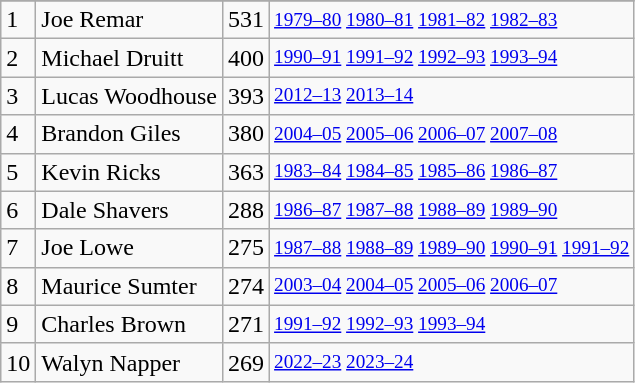<table class="wikitable">
<tr>
</tr>
<tr>
<td>1</td>
<td>Joe Remar</td>
<td>531</td>
<td style="font-size:80%;"><a href='#'>1979–80</a> <a href='#'>1980–81</a> <a href='#'>1981–82</a> <a href='#'>1982–83</a></td>
</tr>
<tr>
<td>2</td>
<td>Michael Druitt</td>
<td>400</td>
<td style="font-size:80%;"><a href='#'>1990–91</a> <a href='#'>1991–92</a> <a href='#'>1992–93</a> <a href='#'>1993–94</a></td>
</tr>
<tr>
<td>3</td>
<td>Lucas Woodhouse</td>
<td>393</td>
<td style="font-size:80%;"><a href='#'>2012–13</a> <a href='#'>2013–14</a></td>
</tr>
<tr>
<td>4</td>
<td>Brandon Giles</td>
<td>380</td>
<td style="font-size:80%;"><a href='#'>2004–05</a> <a href='#'>2005–06</a> <a href='#'>2006–07</a> <a href='#'>2007–08</a></td>
</tr>
<tr>
<td>5</td>
<td>Kevin Ricks</td>
<td>363</td>
<td style="font-size:80%;"><a href='#'>1983–84</a> <a href='#'>1984–85</a> <a href='#'>1985–86</a> <a href='#'>1986–87</a></td>
</tr>
<tr>
<td>6</td>
<td>Dale Shavers</td>
<td>288</td>
<td style="font-size:80%;"><a href='#'>1986–87</a> <a href='#'>1987–88</a> <a href='#'>1988–89</a> <a href='#'>1989–90</a></td>
</tr>
<tr>
<td>7</td>
<td>Joe Lowe</td>
<td>275</td>
<td style="font-size:80%;"><a href='#'>1987–88</a> <a href='#'>1988–89</a> <a href='#'>1989–90</a> <a href='#'>1990–91</a> <a href='#'>1991–92</a></td>
</tr>
<tr>
<td>8</td>
<td>Maurice Sumter</td>
<td>274</td>
<td style="font-size:80%;"><a href='#'>2003–04</a> <a href='#'>2004–05</a> <a href='#'>2005–06</a> <a href='#'>2006–07</a></td>
</tr>
<tr>
<td>9</td>
<td>Charles Brown</td>
<td>271</td>
<td style="font-size:80%;"><a href='#'>1991–92</a> <a href='#'>1992–93</a> <a href='#'>1993–94</a></td>
</tr>
<tr>
<td>10</td>
<td>Walyn Napper</td>
<td>269</td>
<td style="font-size:80%;"><a href='#'>2022–23</a> <a href='#'>2023–24</a></td>
</tr>
</table>
